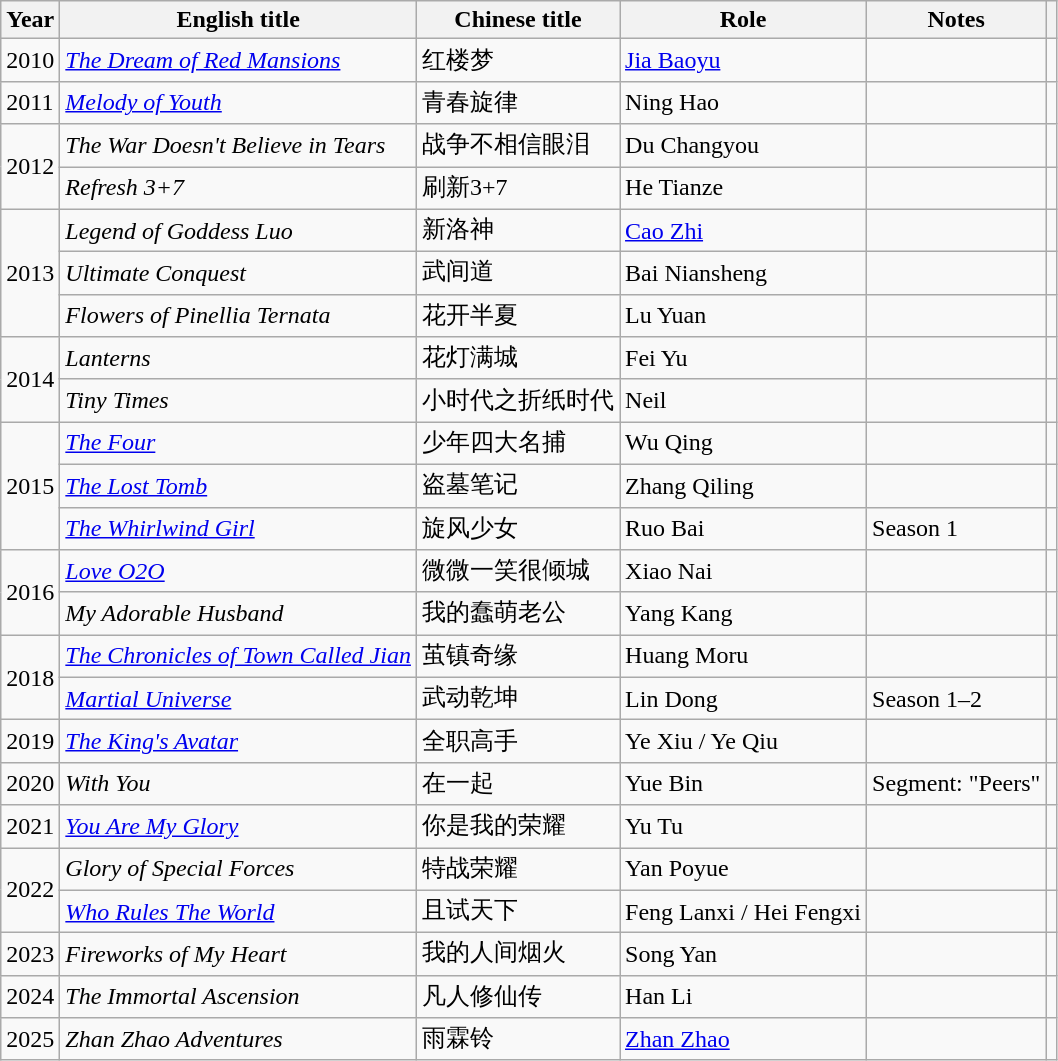<table class="wikitable sortable">
<tr>
<th>Year</th>
<th>English title</th>
<th>Chinese title</th>
<th>Role</th>
<th>Notes</th>
<th class="unsortable"></th>
</tr>
<tr>
<td>2010</td>
<td><em><a href='#'>The Dream of Red Mansions</a></em></td>
<td>红楼梦</td>
<td><a href='#'>Jia Baoyu</a></td>
<td></td>
<td></td>
</tr>
<tr>
<td>2011</td>
<td><em><a href='#'>Melody of Youth</a></em></td>
<td>青春旋律</td>
<td>Ning Hao</td>
<td></td>
<td></td>
</tr>
<tr>
<td rowspan=2>2012</td>
<td><em>The War Doesn't Believe in Tears</em></td>
<td>战争不相信眼泪</td>
<td>Du Changyou</td>
<td></td>
<td></td>
</tr>
<tr>
<td><em>Refresh 3+7</em></td>
<td>刷新3+7</td>
<td>He Tianze</td>
<td></td>
<td></td>
</tr>
<tr>
<td rowspan=3>2013</td>
<td><em>Legend of Goddess Luo</em></td>
<td>新洛神</td>
<td><a href='#'>Cao Zhi</a></td>
<td></td>
<td></td>
</tr>
<tr>
<td><em>Ultimate Conquest</em></td>
<td>武间道</td>
<td>Bai Niansheng</td>
<td></td>
<td></td>
</tr>
<tr>
<td><em>Flowers of Pinellia Ternata</em></td>
<td>花开半夏</td>
<td>Lu Yuan</td>
<td></td>
<td></td>
</tr>
<tr>
<td rowspan=2>2014</td>
<td><em>Lanterns</em></td>
<td>花灯满城</td>
<td>Fei Yu</td>
<td></td>
<td></td>
</tr>
<tr>
<td><em>Tiny Times</em></td>
<td>小时代之折纸时代</td>
<td>Neil</td>
<td></td>
<td></td>
</tr>
<tr>
<td rowspan=3>2015</td>
<td><em><a href='#'>The Four</a></em></td>
<td>少年四大名捕</td>
<td>Wu Qing</td>
<td></td>
<td></td>
</tr>
<tr>
<td><em><a href='#'>The Lost Tomb</a></em></td>
<td>盗墓笔记</td>
<td>Zhang Qiling</td>
<td></td>
<td></td>
</tr>
<tr>
<td><em><a href='#'>The Whirlwind Girl</a></em></td>
<td>旋风少女</td>
<td>Ruo Bai</td>
<td>Season 1</td>
<td></td>
</tr>
<tr>
<td rowspan=2>2016</td>
<td><em><a href='#'>Love O2O</a></em></td>
<td>微微一笑很倾城</td>
<td>Xiao Nai</td>
<td></td>
<td></td>
</tr>
<tr>
<td><em>My Adorable Husband</em></td>
<td>我的蠢萌老公</td>
<td>Yang Kang</td>
<td></td>
<td></td>
</tr>
<tr>
<td rowspan=2>2018</td>
<td><em><a href='#'>The Chronicles of Town Called Jian</a></em></td>
<td>茧镇奇缘</td>
<td>Huang Moru</td>
<td></td>
<td></td>
</tr>
<tr>
<td><em><a href='#'>Martial Universe</a></em></td>
<td>武动乾坤</td>
<td>Lin Dong</td>
<td>Season 1–2</td>
<td></td>
</tr>
<tr>
<td>2019</td>
<td><em><a href='#'>The King's Avatar</a></em></td>
<td>全职高手</td>
<td>Ye Xiu / Ye Qiu</td>
<td></td>
<td></td>
</tr>
<tr>
<td>2020</td>
<td><em>With You</em></td>
<td>在一起</td>
<td>Yue Bin</td>
<td>Segment: "Peers"</td>
<td></td>
</tr>
<tr>
<td>2021</td>
<td><em><a href='#'>You Are My Glory</a></em></td>
<td>你是我的荣耀</td>
<td>Yu Tu</td>
<td></td>
<td></td>
</tr>
<tr>
<td rowspan=2>2022</td>
<td><em>Glory of Special Forces</em></td>
<td>特战荣耀</td>
<td>Yan Poyue</td>
<td></td>
<td></td>
</tr>
<tr>
<td><em><a href='#'>Who Rules The World</a></em></td>
<td>且试天下</td>
<td>Feng Lanxi / Hei Fengxi</td>
<td></td>
<td></td>
</tr>
<tr>
<td>2023</td>
<td><em>Fireworks of My Heart</em></td>
<td>我的人间烟火</td>
<td>Song Yan</td>
<td></td>
<td></td>
</tr>
<tr>
<td>2024</td>
<td><em>The Immortal Ascension</em></td>
<td>凡人修仙传</td>
<td>Han Li</td>
<td></td>
<td></td>
</tr>
<tr>
<td>2025</td>
<td><em>Zhan Zhao Adventures</em></td>
<td>雨霖铃</td>
<td><a href='#'>Zhan Zhao</a></td>
<td></td>
<td></td>
</tr>
</table>
